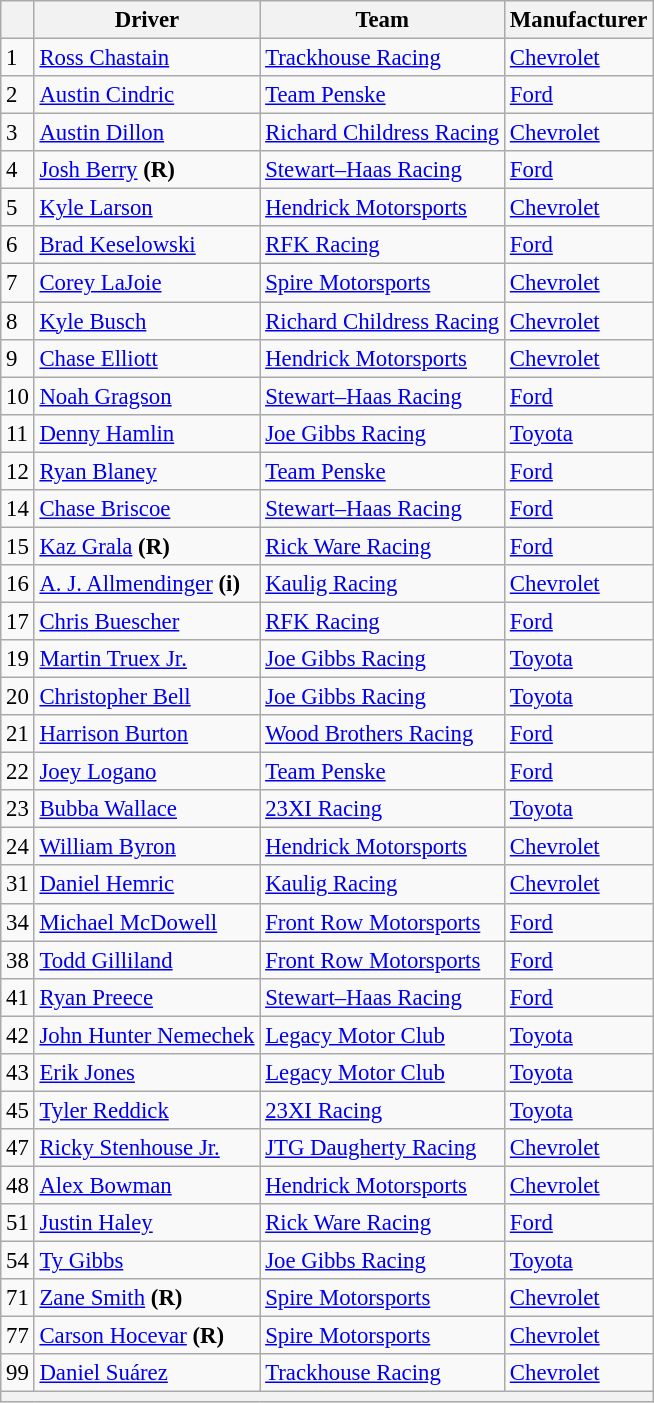<table class="wikitable" style="font-size:95%">
<tr>
<th></th>
<th>Driver</th>
<th>Team</th>
<th>Manufacturer</th>
</tr>
<tr>
<td>1</td>
<td><a href='#'>Ross Chastain</a></td>
<td><a href='#'>Trackhouse Racing</a></td>
<td><a href='#'>Chevrolet</a></td>
</tr>
<tr>
<td>2</td>
<td><a href='#'>Austin Cindric</a></td>
<td><a href='#'>Team Penske</a></td>
<td><a href='#'>Ford</a></td>
</tr>
<tr>
<td>3</td>
<td><a href='#'>Austin Dillon</a></td>
<td nowrap><a href='#'>Richard Childress Racing</a></td>
<td><a href='#'>Chevrolet</a></td>
</tr>
<tr>
<td>4</td>
<td><a href='#'>Josh Berry</a> <strong>(R)</strong></td>
<td><a href='#'>Stewart–Haas Racing</a></td>
<td><a href='#'>Ford</a></td>
</tr>
<tr>
<td>5</td>
<td><a href='#'>Kyle Larson</a></td>
<td><a href='#'>Hendrick Motorsports</a></td>
<td><a href='#'>Chevrolet</a></td>
</tr>
<tr>
<td>6</td>
<td><a href='#'>Brad Keselowski</a></td>
<td><a href='#'>RFK Racing</a></td>
<td><a href='#'>Ford</a></td>
</tr>
<tr>
<td>7</td>
<td><a href='#'>Corey LaJoie</a></td>
<td><a href='#'>Spire Motorsports</a></td>
<td><a href='#'>Chevrolet</a></td>
</tr>
<tr>
<td>8</td>
<td><a href='#'>Kyle Busch</a></td>
<td><a href='#'>Richard Childress Racing</a></td>
<td><a href='#'>Chevrolet</a></td>
</tr>
<tr>
<td>9</td>
<td><a href='#'>Chase Elliott</a></td>
<td><a href='#'>Hendrick Motorsports</a></td>
<td><a href='#'>Chevrolet</a></td>
</tr>
<tr>
<td>10</td>
<td><a href='#'>Noah Gragson</a></td>
<td><a href='#'>Stewart–Haas Racing</a></td>
<td><a href='#'>Ford</a></td>
</tr>
<tr>
<td>11</td>
<td><a href='#'>Denny Hamlin</a></td>
<td><a href='#'>Joe Gibbs Racing</a></td>
<td><a href='#'>Toyota</a></td>
</tr>
<tr>
<td>12</td>
<td><a href='#'>Ryan Blaney</a></td>
<td><a href='#'>Team Penske</a></td>
<td><a href='#'>Ford</a></td>
</tr>
<tr>
<td>14</td>
<td><a href='#'>Chase Briscoe</a></td>
<td><a href='#'>Stewart–Haas Racing</a></td>
<td><a href='#'>Ford</a></td>
</tr>
<tr>
<td>15</td>
<td><a href='#'>Kaz Grala</a> <strong>(R)</strong></td>
<td><a href='#'>Rick Ware Racing</a></td>
<td><a href='#'>Ford</a></td>
</tr>
<tr>
<td>16</td>
<td><a href='#'>A. J. Allmendinger</a> <strong>(i)</strong></td>
<td><a href='#'>Kaulig Racing</a></td>
<td><a href='#'>Chevrolet</a></td>
</tr>
<tr>
<td>17</td>
<td><a href='#'>Chris Buescher</a></td>
<td><a href='#'>RFK Racing</a></td>
<td><a href='#'>Ford</a></td>
</tr>
<tr>
<td>19</td>
<td><a href='#'>Martin Truex Jr.</a></td>
<td><a href='#'>Joe Gibbs Racing</a></td>
<td><a href='#'>Toyota</a></td>
</tr>
<tr>
<td>20</td>
<td><a href='#'>Christopher Bell</a></td>
<td><a href='#'>Joe Gibbs Racing</a></td>
<td><a href='#'>Toyota</a></td>
</tr>
<tr>
<td>21</td>
<td><a href='#'>Harrison Burton</a></td>
<td><a href='#'>Wood Brothers Racing</a></td>
<td><a href='#'>Ford</a></td>
</tr>
<tr>
<td>22</td>
<td><a href='#'>Joey Logano</a></td>
<td><a href='#'>Team Penske</a></td>
<td><a href='#'>Ford</a></td>
</tr>
<tr>
<td>23</td>
<td><a href='#'>Bubba Wallace</a></td>
<td><a href='#'>23XI Racing</a></td>
<td><a href='#'>Toyota</a></td>
</tr>
<tr>
<td>24</td>
<td><a href='#'>William Byron</a></td>
<td><a href='#'>Hendrick Motorsports</a></td>
<td><a href='#'>Chevrolet</a></td>
</tr>
<tr>
<td>31</td>
<td><a href='#'>Daniel Hemric</a></td>
<td><a href='#'>Kaulig Racing</a></td>
<td><a href='#'>Chevrolet</a></td>
</tr>
<tr>
<td>34</td>
<td><a href='#'>Michael McDowell</a></td>
<td><a href='#'>Front Row Motorsports</a></td>
<td><a href='#'>Ford</a></td>
</tr>
<tr>
<td>38</td>
<td><a href='#'>Todd Gilliland</a></td>
<td><a href='#'>Front Row Motorsports</a></td>
<td><a href='#'>Ford</a></td>
</tr>
<tr>
<td>41</td>
<td><a href='#'>Ryan Preece</a></td>
<td><a href='#'>Stewart–Haas Racing</a></td>
<td><a href='#'>Ford</a></td>
</tr>
<tr>
<td>42</td>
<td><a href='#'>John Hunter Nemechek</a></td>
<td><a href='#'>Legacy Motor Club</a></td>
<td><a href='#'>Toyota</a></td>
</tr>
<tr>
<td>43</td>
<td><a href='#'>Erik Jones</a></td>
<td><a href='#'>Legacy Motor Club</a></td>
<td><a href='#'>Toyota</a></td>
</tr>
<tr>
<td>45</td>
<td><a href='#'>Tyler Reddick</a></td>
<td><a href='#'>23XI Racing</a></td>
<td><a href='#'>Toyota</a></td>
</tr>
<tr>
<td>47</td>
<td nowrap><a href='#'>Ricky Stenhouse Jr.</a></td>
<td><a href='#'>JTG Daugherty Racing</a></td>
<td><a href='#'>Chevrolet</a></td>
</tr>
<tr>
<td>48</td>
<td><a href='#'>Alex Bowman</a></td>
<td><a href='#'>Hendrick Motorsports</a></td>
<td><a href='#'>Chevrolet</a></td>
</tr>
<tr>
<td>51</td>
<td><a href='#'>Justin Haley</a></td>
<td><a href='#'>Rick Ware Racing</a></td>
<td><a href='#'>Ford</a></td>
</tr>
<tr>
<td>54</td>
<td><a href='#'>Ty Gibbs</a></td>
<td><a href='#'>Joe Gibbs Racing</a></td>
<td><a href='#'>Toyota</a></td>
</tr>
<tr>
<td>71</td>
<td><a href='#'>Zane Smith</a> <strong>(R)</strong></td>
<td><a href='#'>Spire Motorsports</a></td>
<td><a href='#'>Chevrolet</a></td>
</tr>
<tr>
<td>77</td>
<td><a href='#'>Carson Hocevar</a> <strong>(R)</strong></td>
<td><a href='#'>Spire Motorsports</a></td>
<td><a href='#'>Chevrolet</a></td>
</tr>
<tr>
<td>99</td>
<td><a href='#'>Daniel Suárez</a></td>
<td><a href='#'>Trackhouse Racing</a></td>
<td><a href='#'>Chevrolet</a></td>
</tr>
<tr>
<th colspan="4"></th>
</tr>
</table>
